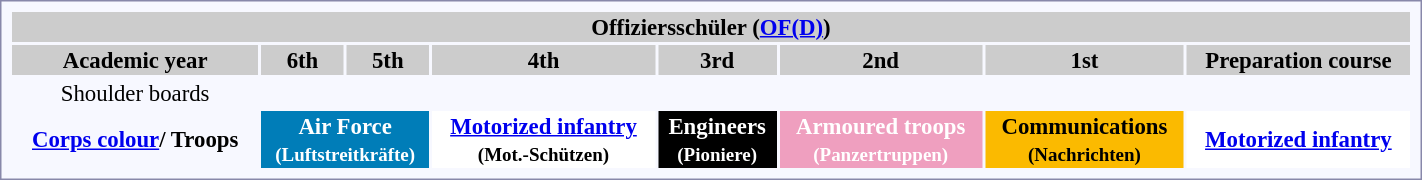<table style="border:1px solid #8888aa; background-color:#f7f8ff; padding:5px; font-size:95%; margin: 0px 12px 12px 0px; width: 75%;">
<tr style="text-align:center;">
<th colspan=8; style="background:#CCCCCC">Offiziersschüler (<a href='#'>OF(D)</a>)</th>
</tr>
<tr style="background:#CCCCCC">
<th>Academic year</th>
<th>6th</th>
<th>5th</th>
<th>4th</th>
<th>3rd</th>
<th>2nd</th>
<th>1st</th>
<th>Preparation course</th>
</tr>
<tr style="text-align:center;">
<td rowspan=1>Shoulder boards</td>
<td></td>
<td></td>
<td></td>
<td></td>
<td></td>
<td></td>
<td></td>
</tr>
<tr align="center">
<th><a href='#'>Corps colour</a>/ Troops</th>
<th colspan=2 style = "background:#007DB8; color:white;">Air Force <br><small>(Luftstreitkräfte)</small></th>
<th style="background:white;"><a href='#'>Motorized infantry</a><br><small>(Mot.-Schützen)</small></th>
<th style ="background:black; color:white;">Engineers<br><small>(Pioniere)</small></th>
<th style="background:#EF9FBF; color:white;">Armoured troops<br><small>(Panzertruppen)</small></th>
<th style="background:#FBBA00;">Communications <br><small>(Nachrichten)</small></th>
<th style="background:white;"><a href='#'>Motorized infantry</a></th>
</tr>
</table>
